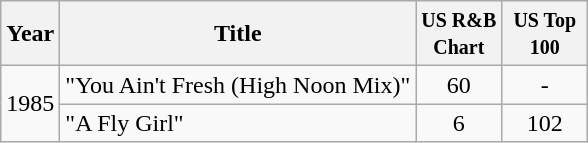<table class="wikitable">
<tr>
<th>Year</th>
<th>Title</th>
<th width="50"><small>US R&B Chart</small></th>
<th width="50"><small>US Top 100</small></th>
</tr>
<tr>
<td rowspan="2">1985</td>
<td>"You Ain't Fresh (High Noon Mix)"</td>
<td align="center">60</td>
<td align="center">-</td>
</tr>
<tr>
<td>"A Fly Girl"</td>
<td align="center">6</td>
<td align="center">102</td>
</tr>
</table>
